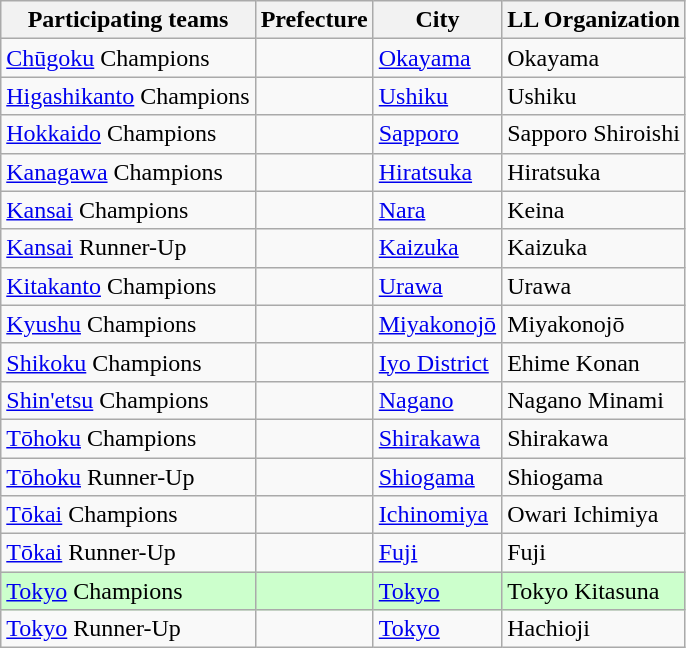<table class="wikitable">
<tr>
<th>Participating teams</th>
<th>Prefecture</th>
<th>City</th>
<th>LL Organization</th>
</tr>
<tr>
<td><a href='#'>Chūgoku</a> Champions</td>
<td><strong></strong></td>
<td><a href='#'>Okayama</a></td>
<td>Okayama</td>
</tr>
<tr>
<td><a href='#'>Higashikanto</a> Champions</td>
<td><strong></strong></td>
<td><a href='#'>Ushiku</a></td>
<td>Ushiku</td>
</tr>
<tr>
<td><a href='#'>Hokkaido</a> Champions</td>
<td><strong></strong></td>
<td><a href='#'>Sapporo</a></td>
<td>Sapporo Shiroishi</td>
</tr>
<tr>
<td><a href='#'>Kanagawa</a> Champions</td>
<td><strong></strong></td>
<td><a href='#'>Hiratsuka</a></td>
<td>Hiratsuka</td>
</tr>
<tr>
<td><a href='#'>Kansai</a> Champions</td>
<td><strong></strong></td>
<td><a href='#'>Nara</a></td>
<td>Keina</td>
</tr>
<tr>
<td><a href='#'>Kansai</a> Runner-Up</td>
<td><strong></strong></td>
<td><a href='#'>Kaizuka</a></td>
<td>Kaizuka</td>
</tr>
<tr>
<td><a href='#'>Kitakanto</a> Champions</td>
<td><strong></strong></td>
<td><a href='#'>Urawa</a></td>
<td>Urawa</td>
</tr>
<tr>
<td><a href='#'>Kyushu</a> Champions</td>
<td><strong></strong></td>
<td><a href='#'>Miyakonojō</a></td>
<td>Miyakonojō</td>
</tr>
<tr>
<td><a href='#'>Shikoku</a> Champions</td>
<td><strong></strong></td>
<td><a href='#'>Iyo District</a></td>
<td>Ehime Konan</td>
</tr>
<tr>
<td><a href='#'>Shin'etsu</a> Champions</td>
<td><strong></strong></td>
<td><a href='#'>Nagano</a></td>
<td>Nagano Minami</td>
</tr>
<tr>
<td><a href='#'>Tōhoku</a> Champions</td>
<td><strong></strong></td>
<td><a href='#'>Shirakawa</a></td>
<td>Shirakawa</td>
</tr>
<tr>
<td><a href='#'>Tōhoku</a> Runner-Up</td>
<td><strong></strong></td>
<td><a href='#'>Shiogama</a></td>
<td>Shiogama</td>
</tr>
<tr>
<td><a href='#'>Tōkai</a> Champions</td>
<td><strong></strong></td>
<td><a href='#'>Ichinomiya</a></td>
<td>Owari Ichimiya</td>
</tr>
<tr>
<td><a href='#'>Tōkai</a> Runner-Up</td>
<td><strong></strong></td>
<td><a href='#'>Fuji</a></td>
<td>Fuji</td>
</tr>
<tr bgcolor=ccffcc>
<td><a href='#'>Tokyo</a> Champions</td>
<td><strong></strong></td>
<td><a href='#'>Tokyo</a></td>
<td>Tokyo Kitasuna</td>
</tr>
<tr>
<td><a href='#'>Tokyo</a> Runner-Up</td>
<td><strong></strong></td>
<td><a href='#'>Tokyo</a></td>
<td>Hachioji</td>
</tr>
</table>
